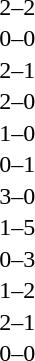<table cellspacing=1 width=70%>
<tr>
<th width=25%></th>
<th width=30%></th>
<th width=15%></th>
<th width=30%></th>
</tr>
<tr>
<td></td>
<td align=right></td>
<td align=center>2–2</td>
<td></td>
</tr>
<tr>
<td></td>
<td align=right></td>
<td align=center>0–0</td>
<td></td>
</tr>
<tr>
<td></td>
<td align=right></td>
<td align=center>2–1</td>
<td></td>
</tr>
<tr>
<td></td>
<td align=right></td>
<td align=center>2–0</td>
<td></td>
</tr>
<tr>
<td></td>
<td align=right></td>
<td align=center>1–0</td>
<td></td>
</tr>
<tr>
<td></td>
<td align=right></td>
<td align=center>0–1</td>
<td></td>
</tr>
<tr>
<td></td>
<td align=right></td>
<td align=center>3–0</td>
<td></td>
</tr>
<tr>
<td></td>
<td align=right></td>
<td align=center>1–5</td>
<td></td>
</tr>
<tr>
<td></td>
<td align=right></td>
<td align=center>0–3</td>
<td></td>
</tr>
<tr>
<td></td>
<td align=right></td>
<td align=center>1–2</td>
<td></td>
</tr>
<tr>
<td></td>
<td align=right></td>
<td align=center>2–1</td>
<td></td>
</tr>
<tr>
<td></td>
<td align=right></td>
<td align=center>0–0</td>
<td></td>
</tr>
</table>
